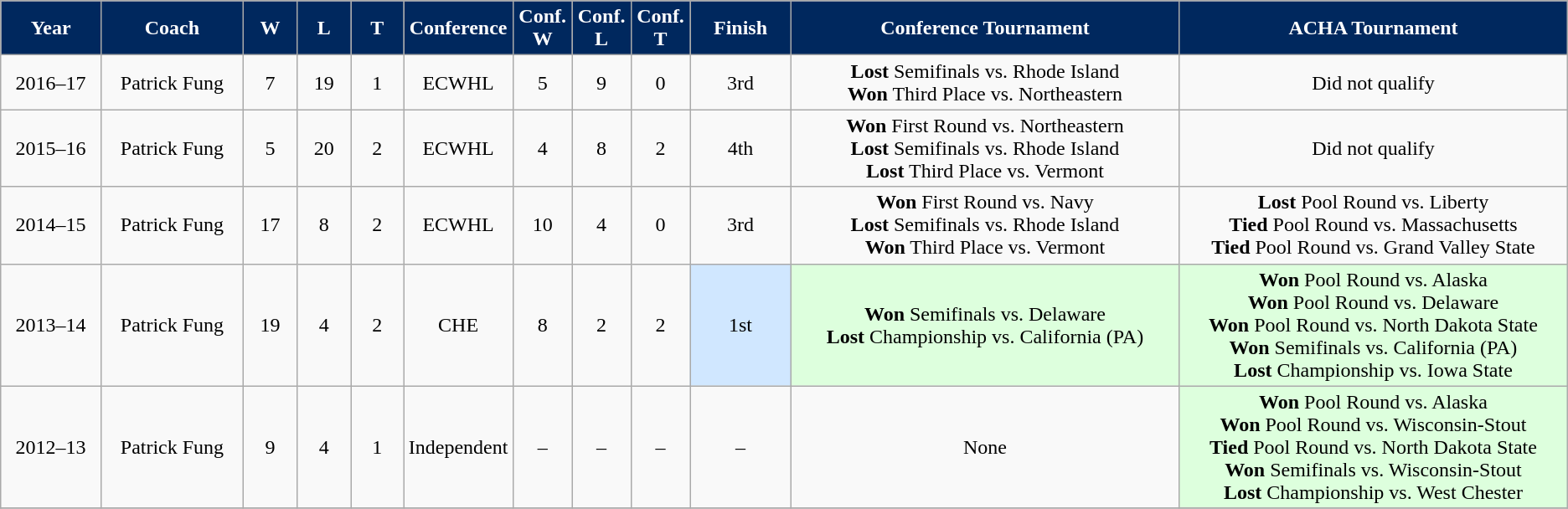<table class="wikitable">
<tr align="center"  style="background:#00285e;color:#ffffff;">
<td ! scope="col" width="80px"><strong>Year</strong></td>
<td ! scope="col" width="120px"><strong>Coach</strong></td>
<td ! scope="col" width="40px"><strong>W</strong></td>
<td ! scope="col" width="40px"><strong>L</strong></td>
<td ! scope="col" width="40px"><strong>T</strong></td>
<td ! scope="col" width="80px"><strong>Conference</strong></td>
<td ! scope="col" width="40px"><strong>Conf. <br> W </strong></td>
<td ! scope="col" width="40px"><strong>Conf. <br> L</strong></td>
<td ! scope="col" width="40px"><strong>Conf. <br> T</strong></td>
<td ! scope="col" width="80px"><strong>Finish</strong></td>
<td ! scope="col" width="350px"><strong>Conference Tournament</strong></td>
<td ! scope="col" width="350px"><strong>ACHA Tournament</strong></td>
</tr>
<tr align="center" bgcolor="">
<td>2016–17</td>
<td>Patrick Fung</td>
<td>7</td>
<td>19</td>
<td>1</td>
<td>ECWHL</td>
<td>5</td>
<td>9</td>
<td>0</td>
<td>3rd</td>
<td><strong>Lost</strong> Semifinals vs. Rhode Island  <br> <strong>Won</strong> Third Place vs. Northeastern </td>
<td>Did not qualify</td>
</tr>
<tr align="center" bgcolor="">
<td>2015–16</td>
<td>Patrick Fung</td>
<td>5</td>
<td>20</td>
<td>2</td>
<td>ECWHL</td>
<td>4</td>
<td>8</td>
<td>2</td>
<td>4th</td>
<td><strong>Won</strong> First Round vs. Northeastern  <br> <strong>Lost</strong> Semifinals vs. Rhode Island  <br> <strong>Lost</strong> Third Place vs. Vermont </td>
<td>Did not qualify</td>
</tr>
<tr align="center" bgcolor="">
<td>2014–15</td>
<td>Patrick Fung</td>
<td>17</td>
<td>8</td>
<td>2</td>
<td>ECWHL</td>
<td>10</td>
<td>4</td>
<td>0</td>
<td>3rd</td>
<td><strong>Won</strong> First Round vs. Navy  <br> <strong>Lost</strong> Semifinals vs. Rhode Island  <br> <strong>Won</strong> Third Place vs. Vermont </td>
<td><strong>Lost</strong> Pool Round vs. Liberty  <br> <strong>Tied</strong> Pool Round vs. Massachusetts  <br> <strong>Tied</strong> Pool Round vs. Grand Valley State </td>
</tr>
<tr align="center" bgcolor="">
<td>2013–14</td>
<td>Patrick Fung</td>
<td>19</td>
<td>4</td>
<td>2</td>
<td>CHE</td>
<td>8</td>
<td>2</td>
<td>2</td>
<td style="background: #d0e7ff;">1st</td>
<td style="background: #ddffdd;"><strong>Won</strong> Semifinals vs. Delaware  <br> <strong>Lost</strong> Championship vs. California (PA) </td>
<td style="background: #ddffdd;"><strong>Won</strong> Pool Round vs. Alaska  <br> <strong>Won</strong> Pool Round vs. Delaware  <br> <strong>Won</strong> Pool Round vs. North Dakota State   <br> <strong>Won</strong> Semifinals vs. California (PA)   <br> <strong>Lost</strong> Championship vs. Iowa State </td>
</tr>
<tr align="center" bgcolor="">
<td>2012–13</td>
<td>Patrick Fung</td>
<td>9</td>
<td>4</td>
<td>1</td>
<td>Independent</td>
<td>–</td>
<td>–</td>
<td>–</td>
<td>–</td>
<td>None</td>
<td style="background: #ddffdd;"><strong>Won</strong> Pool Round vs. Alaska  <br> <strong>Won</strong> Pool Round vs. Wisconsin-Stout  <br> <strong>Tied</strong> Pool Round vs. North Dakota State   <br> <strong>Won</strong> Semifinals vs. Wisconsin-Stout   <br> <strong>Lost</strong> Championship vs. West Chester </td>
</tr>
<tr align="center" bgcolor="">
</tr>
</table>
